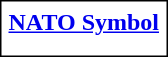<table style="border:1px solid black; background:white;float: right;text-align: center" cellpadding="3">
<tr>
<th><a href='#'>NATO Symbol</a></th>
</tr>
<tr>
<td></td>
</tr>
</table>
